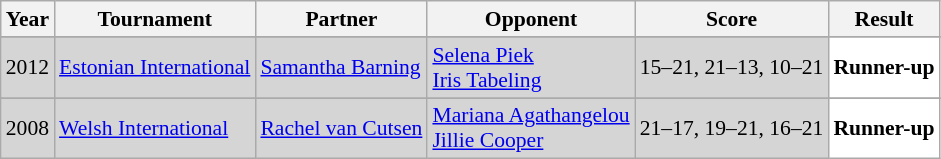<table class="sortable wikitable" style="font-size: 90%;">
<tr>
<th>Year</th>
<th>Tournament</th>
<th>Partner</th>
<th>Opponent</th>
<th>Score</th>
<th>Result</th>
</tr>
<tr>
</tr>
<tr style="background:#D5D5D5">
<td align="center">2012</td>
<td align="left"><a href='#'>Estonian International</a></td>
<td align="left"> <a href='#'>Samantha Barning</a></td>
<td align="left"> <a href='#'>Selena Piek</a> <br>  <a href='#'>Iris Tabeling</a></td>
<td align="left">15–21, 21–13, 10–21</td>
<td style="text-align:left; background:white"> <strong>Runner-up</strong></td>
</tr>
<tr>
</tr>
<tr style="background:#D5D5D5">
<td align="center">2008</td>
<td align="left"><a href='#'>Welsh International</a></td>
<td align="left"> <a href='#'>Rachel van Cutsen</a></td>
<td align="left"> <a href='#'>Mariana Agathangelou</a> <br>  <a href='#'>Jillie Cooper</a></td>
<td align="left">21–17, 19–21, 16–21</td>
<td style="text-align:left; background:white"> <strong>Runner-up</strong></td>
</tr>
</table>
